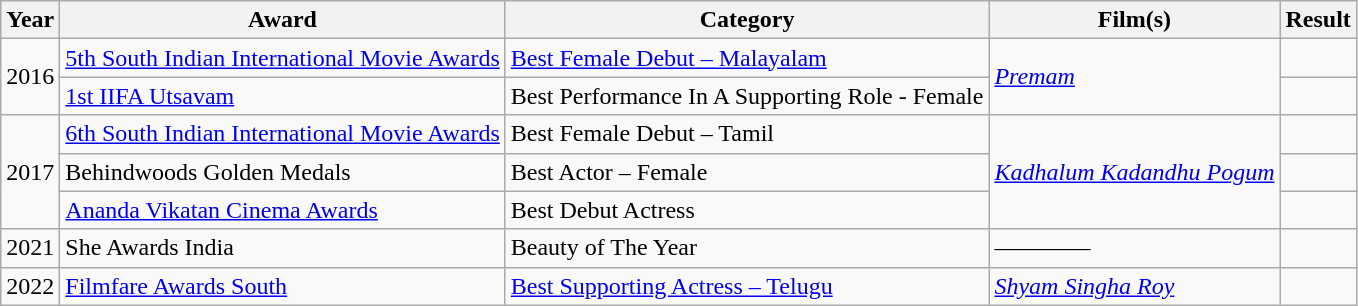<table class="wikitable">
<tr>
<th>Year</th>
<th>Award</th>
<th>Category</th>
<th>Film(s)</th>
<th>Result</th>
</tr>
<tr>
<td rowspan="2">2016</td>
<td><a href='#'>5th South Indian International Movie Awards</a></td>
<td><a href='#'>Best Female Debut – Malayalam</a></td>
<td rowspan="2"><em><a href='#'>Premam</a></em></td>
<td></td>
</tr>
<tr>
<td><a href='#'>1st IIFA Utsavam</a></td>
<td>Best Performance In A Supporting Role - Female</td>
<td></td>
</tr>
<tr>
<td rowspan="3">2017</td>
<td><a href='#'>6th South Indian International Movie Awards</a></td>
<td>Best Female Debut – Tamil</td>
<td rowspan="3"><em><a href='#'>Kadhalum Kadandhu Pogum</a></em></td>
<td></td>
</tr>
<tr>
<td>Behindwoods Golden Medals</td>
<td>Best Actor – Female</td>
<td></td>
</tr>
<tr>
<td><a href='#'>Ananda Vikatan Cinema Awards</a></td>
<td>Best Debut Actress</td>
<td></td>
</tr>
<tr>
<td>2021</td>
<td>She Awards India</td>
<td>Beauty of The Year</td>
<td>————</td>
<td></td>
</tr>
<tr>
<td>2022</td>
<td><a href='#'>Filmfare Awards South</a></td>
<td><a href='#'>Best Supporting Actress – Telugu</a></td>
<td><em><a href='#'>Shyam Singha Roy</a></em></td>
<td></td>
</tr>
</table>
